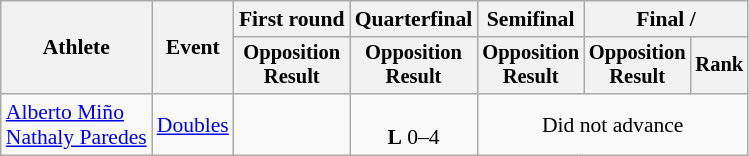<table class=wikitable style=font-size:90%;text-align:center>
<tr>
<th rowspan=2>Athlete</th>
<th rowspan=2>Event</th>
<th>First round</th>
<th>Quarterfinal</th>
<th>Semifinal</th>
<th colspan=2>Final / </th>
</tr>
<tr style=font-size:95%>
<th>Opposition<br>Result</th>
<th>Opposition<br>Result</th>
<th>Opposition<br>Result</th>
<th>Opposition<br>Result</th>
<th>Rank</th>
</tr>
<tr>
<td align=left><a href='#'>Alberto Miño</a><br><a href='#'>Nathaly Paredes</a></td>
<td align=left><a href='#'>Doubles</a></td>
<td></td>
<td><br><strong>L</strong> 0–4</td>
<td colspan=4>Did not advance</td>
</tr>
</table>
